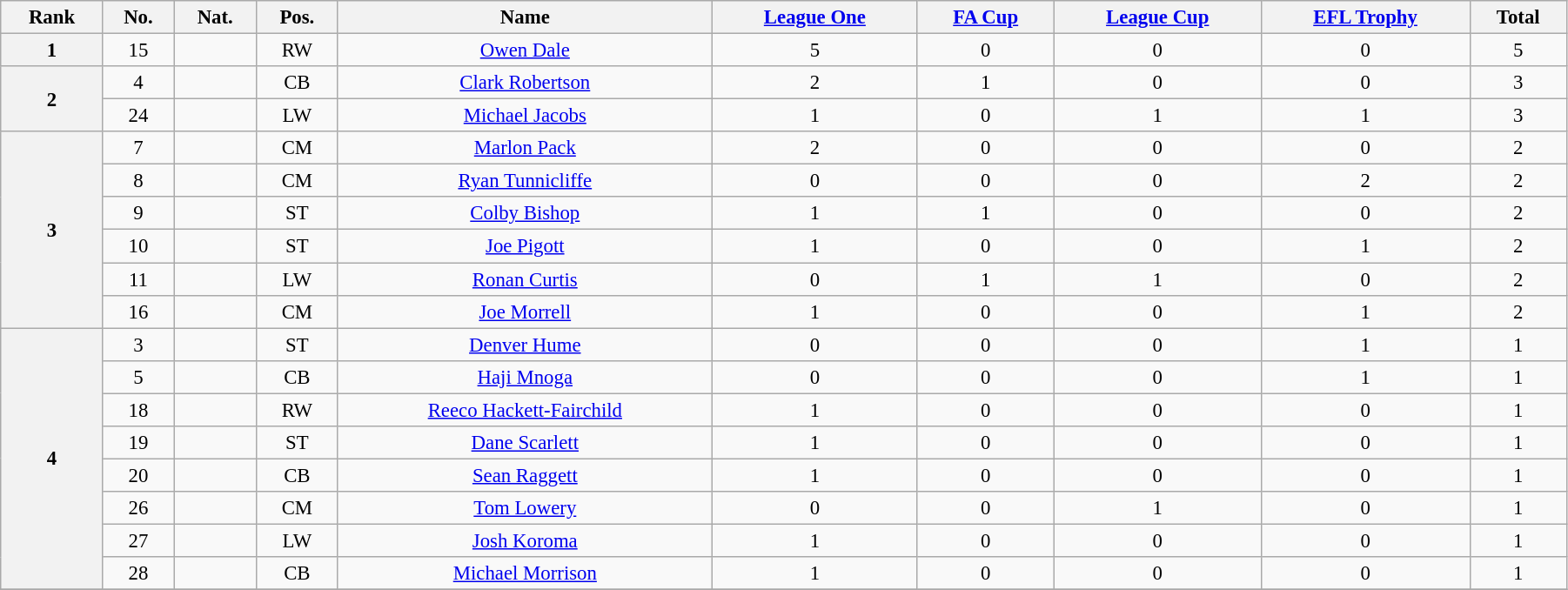<table class="wikitable" style="text-align:center; font-size:95%; width:95%;">
<tr>
<th>Rank</th>
<th>No.</th>
<th>Nat.</th>
<th>Pos.</th>
<th>Name</th>
<th><a href='#'>League One</a></th>
<th><a href='#'>FA Cup</a></th>
<th><a href='#'>League Cup</a></th>
<th><a href='#'>EFL Trophy</a></th>
<th>Total</th>
</tr>
<tr>
<th rowspan="1">1</th>
<td>15</td>
<td></td>
<td>RW</td>
<td><a href='#'>Owen Dale</a></td>
<td>5</td>
<td>0</td>
<td>0</td>
<td>0</td>
<td>5</td>
</tr>
<tr>
<th rowspan="2">2</th>
<td>4</td>
<td></td>
<td>CB</td>
<td><a href='#'>Clark Robertson</a></td>
<td>2</td>
<td>1</td>
<td>0</td>
<td>0</td>
<td>3</td>
</tr>
<tr>
<td>24</td>
<td></td>
<td>LW</td>
<td><a href='#'>Michael Jacobs</a></td>
<td>1</td>
<td>0</td>
<td>1</td>
<td>1</td>
<td>3</td>
</tr>
<tr>
<th rowspan="6">3</th>
<td>7</td>
<td></td>
<td>CM</td>
<td><a href='#'>Marlon Pack</a></td>
<td>2</td>
<td>0</td>
<td>0</td>
<td>0</td>
<td>2</td>
</tr>
<tr>
<td>8</td>
<td></td>
<td>CM</td>
<td><a href='#'>Ryan Tunnicliffe</a></td>
<td>0</td>
<td>0</td>
<td>0</td>
<td>2</td>
<td>2</td>
</tr>
<tr>
<td>9</td>
<td></td>
<td>ST</td>
<td><a href='#'>Colby Bishop</a></td>
<td>1</td>
<td>1</td>
<td>0</td>
<td>0</td>
<td>2</td>
</tr>
<tr>
<td>10</td>
<td></td>
<td>ST</td>
<td><a href='#'>Joe Pigott</a></td>
<td>1</td>
<td>0</td>
<td>0</td>
<td>1</td>
<td>2</td>
</tr>
<tr>
<td>11</td>
<td></td>
<td>LW</td>
<td><a href='#'>Ronan Curtis</a></td>
<td>0</td>
<td>1</td>
<td>1</td>
<td>0</td>
<td>2</td>
</tr>
<tr>
<td>16</td>
<td></td>
<td>CM</td>
<td><a href='#'>Joe Morrell</a></td>
<td>1</td>
<td>0</td>
<td>0</td>
<td>1</td>
<td>2</td>
</tr>
<tr>
<th rowspan="8">4</th>
<td>3</td>
<td></td>
<td>ST</td>
<td><a href='#'>Denver Hume</a></td>
<td>0</td>
<td>0</td>
<td>0</td>
<td>1</td>
<td>1</td>
</tr>
<tr>
<td>5</td>
<td></td>
<td>CB</td>
<td><a href='#'>Haji Mnoga</a></td>
<td>0</td>
<td>0</td>
<td>0</td>
<td>1</td>
<td>1</td>
</tr>
<tr>
<td>18</td>
<td></td>
<td>RW</td>
<td><a href='#'>Reeco Hackett-Fairchild</a></td>
<td>1</td>
<td>0</td>
<td>0</td>
<td>0</td>
<td>1</td>
</tr>
<tr>
<td>19</td>
<td></td>
<td>ST</td>
<td><a href='#'>Dane Scarlett</a></td>
<td>1</td>
<td>0</td>
<td>0</td>
<td>0</td>
<td>1</td>
</tr>
<tr>
<td>20</td>
<td></td>
<td>CB</td>
<td><a href='#'>Sean Raggett</a></td>
<td>1</td>
<td>0</td>
<td>0</td>
<td>0</td>
<td>1</td>
</tr>
<tr>
<td>26</td>
<td></td>
<td>CM</td>
<td><a href='#'>Tom Lowery</a></td>
<td>0</td>
<td>0</td>
<td>1</td>
<td>0</td>
<td>1</td>
</tr>
<tr>
<td>27</td>
<td></td>
<td>LW</td>
<td><a href='#'>Josh Koroma</a></td>
<td>1</td>
<td>0</td>
<td>0</td>
<td>0</td>
<td>1</td>
</tr>
<tr>
<td>28</td>
<td></td>
<td>CB</td>
<td><a href='#'>Michael Morrison</a></td>
<td>1</td>
<td>0</td>
<td>0</td>
<td>0</td>
<td>1</td>
</tr>
<tr>
</tr>
</table>
